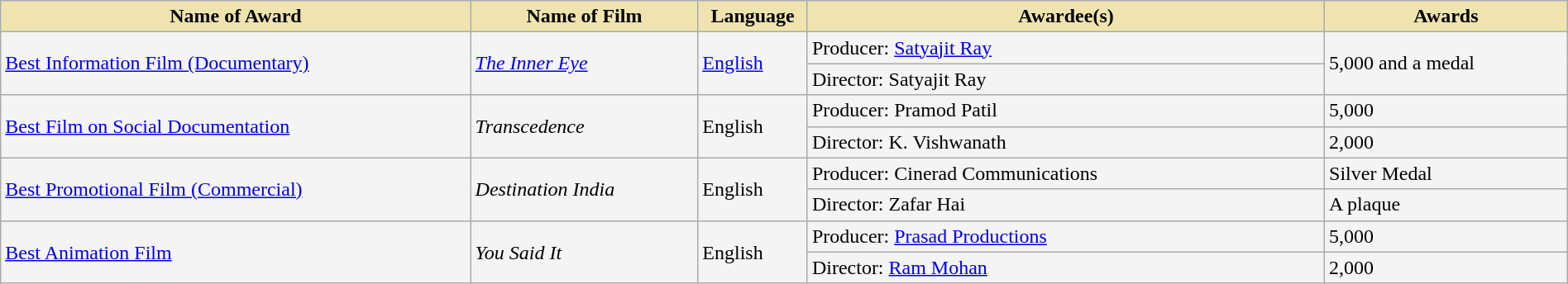<table class="wikitable sortable" style="width:100%;">
<tr>
<th style="background-color:#EFE4B0;width:30%;">Name of Award</th>
<th style="background-color:#EFE4B0;width:14.5%;">Name of Film</th>
<th style="background-color:#EFE4B0;width:7%;">Language</th>
<th style="background-color:#EFE4B0;width:33%;">Awardee(s)</th>
<th style="background-color:#EFE4B0;width:15.5%;">Awards</th>
</tr>
<tr style="background-color:#F4F4F4">
<td rowspan="2"><a href='#'>Best Information Film (Documentary)</a></td>
<td rowspan="2"><em><a href='#'>The Inner Eye</a></em></td>
<td rowspan="2"><a href='#'>English</a></td>
<td>Producer: <a href='#'>Satyajit Ray</a></td>
<td rowspan="2">5,000 and a medal</td>
</tr>
<tr style="background-color:#F4F4F4">
<td>Director: Satyajit Ray</td>
</tr>
<tr style="background-color:#F4F4F4">
<td rowspan="2"><a href='#'>Best Film on Social Documentation</a></td>
<td rowspan="2"><em>Transcedence</em></td>
<td rowspan="2">English</td>
<td>Producer: Pramod Patil </td>
<td>5,000</td>
</tr>
<tr style="background-color:#F4F4F4">
<td>Director: K. Vishwanath </td>
<td>2,000</td>
</tr>
<tr style="background-color:#F4F4F4">
<td rowspan="2"><a href='#'>Best Promotional Film (Commercial)</a></td>
<td rowspan="2"><em>Destination India</em></td>
<td rowspan="2">English</td>
<td>Producer: Cinerad Communications</td>
<td>Silver Medal</td>
</tr>
<tr style="background-color:#F4F4F4">
<td>Director: Zafar Hai</td>
<td>A plaque</td>
</tr>
<tr style="background-color:#F4F4F4">
<td rowspan="2"><a href='#'>Best Animation Film</a></td>
<td rowspan="2"><em>You Said It</em></td>
<td rowspan="2">English</td>
<td>Producer: <a href='#'>Prasad Productions</a></td>
<td>5,000</td>
</tr>
<tr style="background-color:#F4F4F4">
<td>Director: <a href='#'>Ram Mohan</a></td>
<td>2,000</td>
</tr>
</table>
